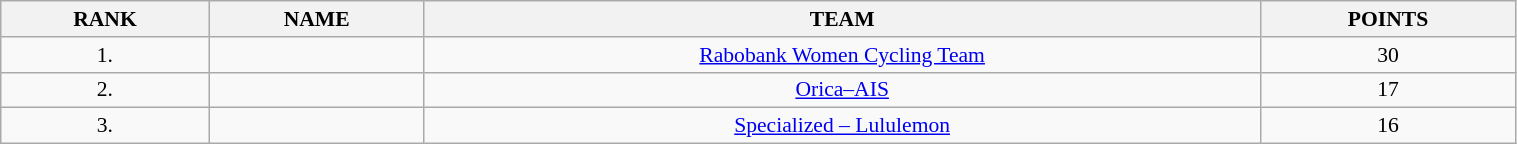<table class=wikitable style="font-size:90%" width="80%">
<tr>
<th>RANK</th>
<th>NAME</th>
<th>TEAM</th>
<th>POINTS</th>
</tr>
<tr>
<td align="center">1.</td>
<td></td>
<td align="center"><a href='#'>Rabobank Women Cycling Team</a></td>
<td align="center">30</td>
</tr>
<tr>
<td align="center">2.</td>
<td></td>
<td align="center"><a href='#'>Orica–AIS</a></td>
<td align="center">17</td>
</tr>
<tr>
<td align="center">3.</td>
<td></td>
<td align="center"><a href='#'>Specialized – Lululemon</a></td>
<td align="center">16</td>
</tr>
</table>
